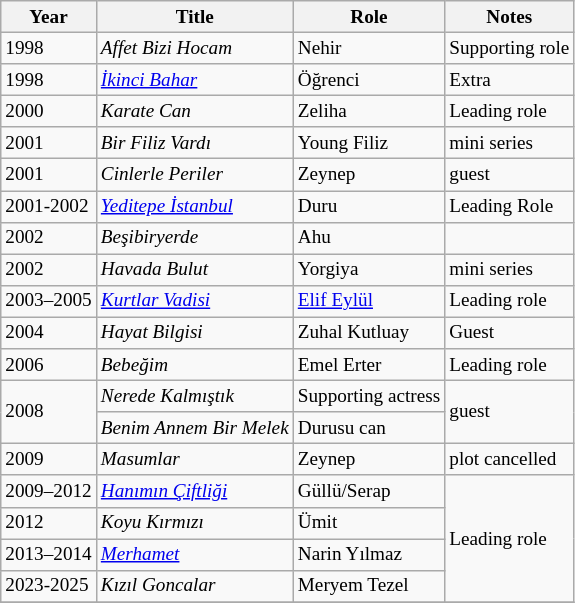<table class="wikitable" style="font-size: 80%;">
<tr>
<th>Year</th>
<th>Title</th>
<th>Role</th>
<th>Notes</th>
</tr>
<tr>
<td>1998</td>
<td><em>Affet Bizi Hocam</em></td>
<td>Nehir</td>
<td>Supporting role</td>
</tr>
<tr>
<td>1998</td>
<td><em><a href='#'>İkinci Bahar</a></em></td>
<td>Öğrenci</td>
<td>Extra</td>
</tr>
<tr>
<td>2000</td>
<td><em>Karate Can</em></td>
<td>Zeliha</td>
<td>Leading role</td>
</tr>
<tr>
<td>2001</td>
<td><em>Bir Filiz Vardı</em></td>
<td>Young Filiz</td>
<td>mini series</td>
</tr>
<tr>
<td>2001</td>
<td><em>Cinlerle Periler</em></td>
<td>Zeynep</td>
<td>guest</td>
</tr>
<tr>
<td>2001-2002</td>
<td><em><a href='#'>Yeditepe İstanbul</a></em></td>
<td>Duru</td>
<td>Leading Role</td>
</tr>
<tr>
<td>2002</td>
<td><em>Beşibiryerde</em></td>
<td>Ahu</td>
<td></td>
</tr>
<tr>
<td>2002</td>
<td><em>Havada Bulut</em></td>
<td>Yorgiya</td>
<td>mini series</td>
</tr>
<tr>
<td>2003–2005</td>
<td><em><a href='#'>Kurtlar Vadisi</a></em></td>
<td><a href='#'>Elif Eylül</a></td>
<td>Leading role</td>
</tr>
<tr>
<td>2004</td>
<td><em>Hayat Bilgisi</em></td>
<td>Zuhal Kutluay</td>
<td>Guest</td>
</tr>
<tr>
<td>2006</td>
<td><em>Bebeğim</em></td>
<td>Emel Erter</td>
<td>Leading role</td>
</tr>
<tr>
<td rowspan="2">2008</td>
<td><em>Nerede Kalmıştık</em></td>
<td>Supporting actress</td>
<td rowspan="2">guest</td>
</tr>
<tr>
<td><em>Benim Annem Bir Melek</em></td>
<td>Durusu can</td>
</tr>
<tr>
<td>2009</td>
<td><em>Masumlar</em></td>
<td>Zeynep</td>
<td>plot cancelled</td>
</tr>
<tr>
<td>2009–2012</td>
<td><em><a href='#'>Hanımın Çiftliği</a></em></td>
<td>Güllü/Serap</td>
<td rowspan="4">Leading role</td>
</tr>
<tr>
<td>2012</td>
<td><em>Koyu Kırmızı</em></td>
<td>Ümit</td>
</tr>
<tr>
<td>2013–2014</td>
<td><em><a href='#'>Merhamet</a></em></td>
<td>Narin Yılmaz</td>
</tr>
<tr>
<td>2023-2025</td>
<td><em>Kızıl Goncalar</em></td>
<td>Meryem Tezel</td>
</tr>
<tr>
</tr>
</table>
